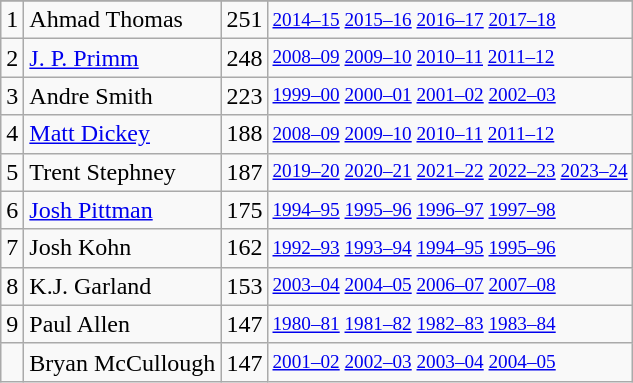<table class="wikitable">
<tr>
</tr>
<tr>
<td>1</td>
<td>Ahmad Thomas</td>
<td>251</td>
<td style="font-size:80%;"><a href='#'>2014–15</a> <a href='#'>2015–16</a> <a href='#'>2016–17</a> <a href='#'>2017–18</a></td>
</tr>
<tr>
<td>2</td>
<td><a href='#'>J. P. Primm</a></td>
<td>248</td>
<td style="font-size:80%;"><a href='#'>2008–09</a> <a href='#'>2009–10</a> <a href='#'>2010–11</a> <a href='#'>2011–12</a></td>
</tr>
<tr>
<td>3</td>
<td>Andre Smith</td>
<td>223</td>
<td style="font-size:80%;"><a href='#'>1999–00</a> <a href='#'>2000–01</a> <a href='#'>2001–02</a> <a href='#'>2002–03</a></td>
</tr>
<tr>
<td>4</td>
<td><a href='#'>Matt Dickey</a></td>
<td>188</td>
<td style="font-size:80%;"><a href='#'>2008–09</a> <a href='#'>2009–10</a> <a href='#'>2010–11</a> <a href='#'>2011–12</a></td>
</tr>
<tr>
<td>5</td>
<td>Trent Stephney</td>
<td>187</td>
<td style="font-size:80%;"><a href='#'>2019–20</a> <a href='#'>2020–21</a> <a href='#'>2021–22</a> <a href='#'>2022–23</a> <a href='#'>2023–24</a></td>
</tr>
<tr>
<td>6</td>
<td><a href='#'>Josh Pittman</a></td>
<td>175</td>
<td style="font-size:80%;"><a href='#'>1994–95</a> <a href='#'>1995–96</a> <a href='#'>1996–97</a> <a href='#'>1997–98</a></td>
</tr>
<tr>
<td>7</td>
<td>Josh Kohn</td>
<td>162</td>
<td style="font-size:80%;"><a href='#'>1992–93</a> <a href='#'>1993–94</a> <a href='#'>1994–95</a> <a href='#'>1995–96</a></td>
</tr>
<tr>
<td>8</td>
<td>K.J. Garland</td>
<td>153</td>
<td style="font-size:80%;"><a href='#'>2003–04</a> <a href='#'>2004–05</a> <a href='#'>2006–07</a> <a href='#'>2007–08</a></td>
</tr>
<tr>
<td>9</td>
<td>Paul Allen</td>
<td>147</td>
<td style="font-size:80%;"><a href='#'>1980–81</a> <a href='#'>1981–82</a> <a href='#'>1982–83</a> <a href='#'>1983–84</a></td>
</tr>
<tr>
<td></td>
<td>Bryan McCullough</td>
<td>147</td>
<td style="font-size:80%;"><a href='#'>2001–02</a> <a href='#'>2002–03</a> <a href='#'>2003–04</a> <a href='#'>2004–05</a></td>
</tr>
</table>
